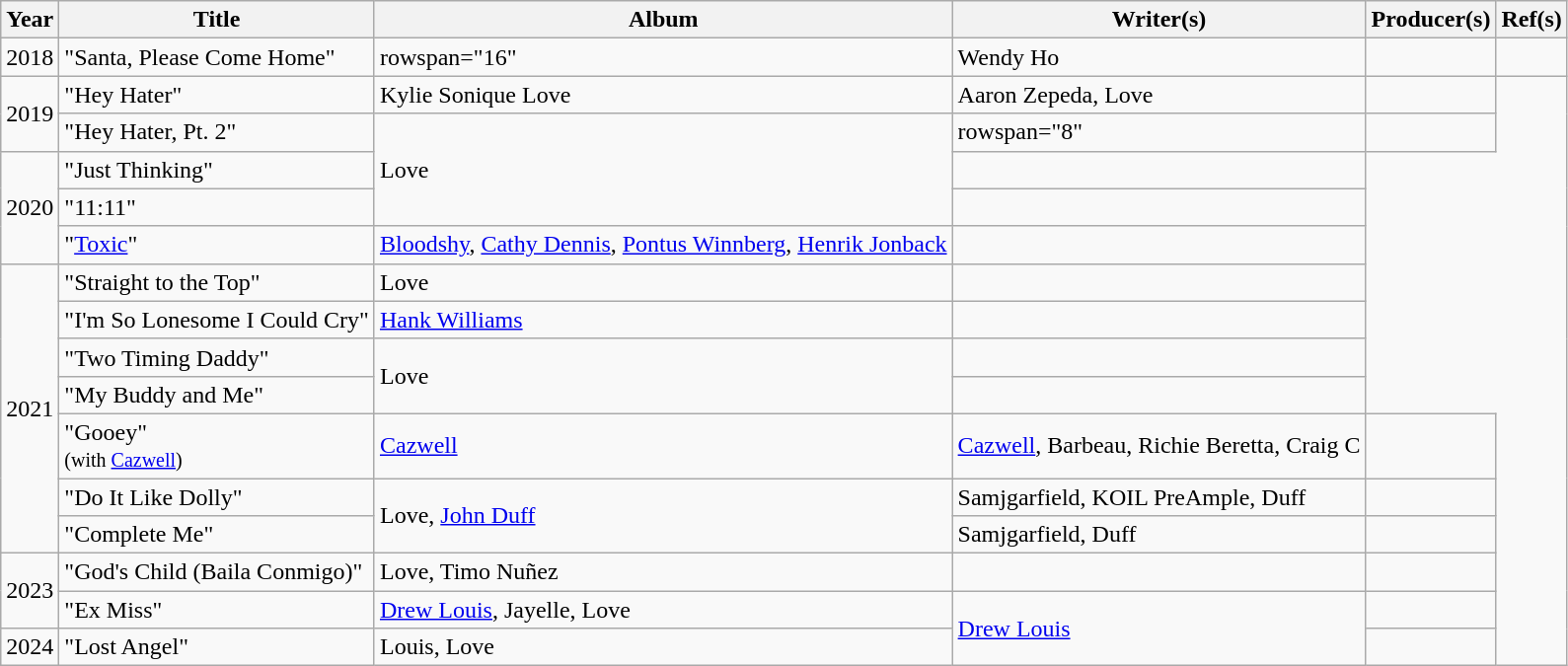<table class="wikitable">
<tr>
<th>Year</th>
<th>Title</th>
<th>Album</th>
<th>Writer(s)</th>
<th>Producer(s)</th>
<th>Ref(s)</th>
</tr>
<tr>
<td>2018</td>
<td>"Santa, Please Come Home"</td>
<td>rowspan="16"</td>
<td>Wendy Ho</td>
<td></td>
<td></td>
</tr>
<tr>
<td rowspan="2">2019</td>
<td>"Hey Hater"</td>
<td>Kylie Sonique Love</td>
<td>Aaron Zepeda, Love</td>
<td></td>
</tr>
<tr>
<td>"Hey Hater, Pt. 2"</td>
<td rowspan="3">Love</td>
<td>rowspan="8"</td>
<td></td>
</tr>
<tr>
<td rowspan="3">2020</td>
<td>"Just Thinking"</td>
<td></td>
</tr>
<tr>
<td>"11:11"</td>
<td></td>
</tr>
<tr>
<td>"<a href='#'>Toxic</a>"</td>
<td><a href='#'>Bloodshy</a>, <a href='#'>Cathy Dennis</a>, <a href='#'>Pontus Winnberg</a>, <a href='#'>Henrik Jonback</a></td>
<td></td>
</tr>
<tr>
<td rowspan="7">2021</td>
<td>"Straight to the Top"</td>
<td>Love</td>
<td></td>
</tr>
<tr>
<td>"I'm So Lonesome I Could Cry"</td>
<td><a href='#'>Hank Williams</a></td>
<td></td>
</tr>
<tr>
<td>"Two Timing Daddy"</td>
<td rowspan="2">Love</td>
<td></td>
</tr>
<tr>
<td>"My Buddy and Me"</td>
<td></td>
</tr>
<tr>
<td>"Gooey"<br><small>(with <a href='#'>Cazwell</a>)</small></td>
<td><a href='#'>Cazwell</a></td>
<td><a href='#'>Cazwell</a>, Barbeau, Richie Beretta, Craig C</td>
<td></td>
</tr>
<tr>
<td>"Do It Like Dolly"</td>
<td rowspan="2">Love, <a href='#'>John Duff</a></td>
<td>Samjgarfield, KOIL PreAmple, Duff</td>
<td></td>
</tr>
<tr>
<td>"Complete Me"</td>
<td>Samjgarfield, Duff</td>
<td></td>
</tr>
<tr>
<td rowspan="2">2023</td>
<td>"God's Child (Baila Conmigo)" </td>
<td>Love, Timo Nuñez</td>
<td></td>
<td></td>
</tr>
<tr>
<td>"Ex Miss"</td>
<td><a href='#'>Drew Louis</a>, Jayelle, Love</td>
<td rowspan="2"><a href='#'>Drew Louis</a></td>
<td></td>
</tr>
<tr>
<td>2024</td>
<td>"Lost Angel"</td>
<td>Louis, Love</td>
<td></td>
</tr>
</table>
